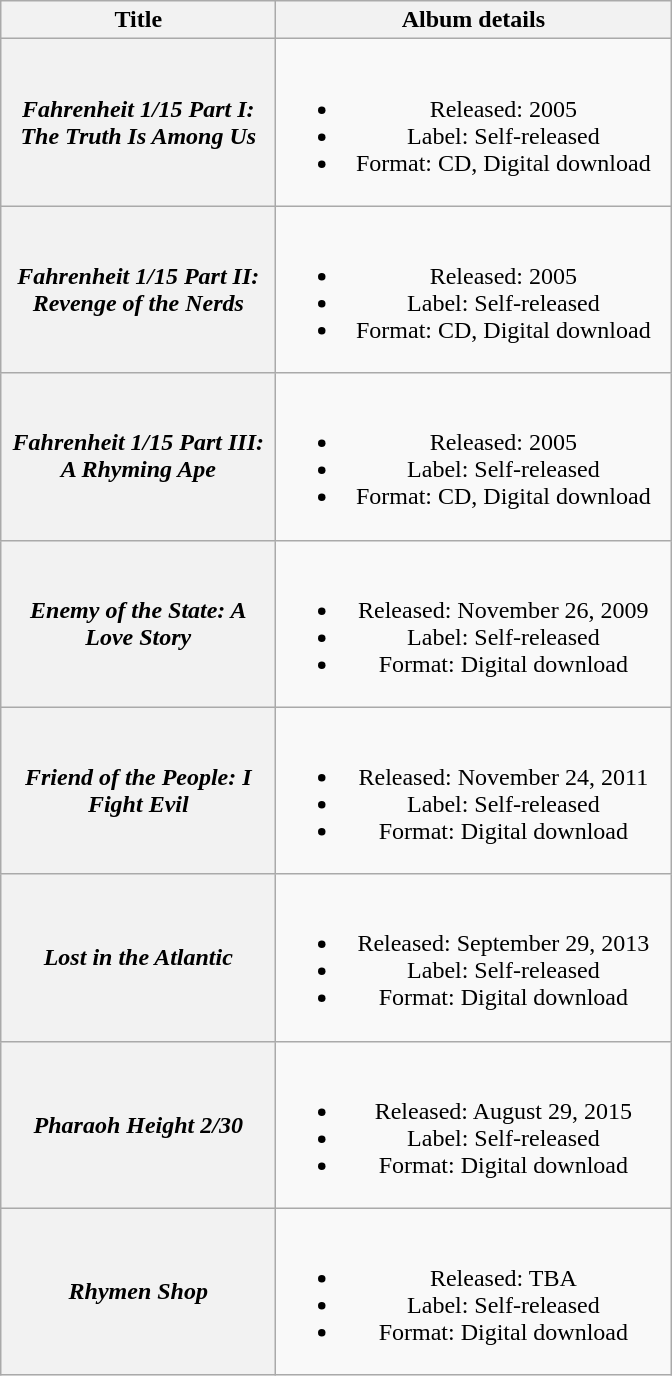<table class="wikitable plainrowheaders" style="text-align:center;">
<tr>
<th scope="col" style="width:11em;">Title</th>
<th scope="col" style="width:16em;">Album details</th>
</tr>
<tr>
<th scope="row"><em>Fahrenheit 1/15 Part I: The Truth Is Among Us</em></th>
<td><br><ul><li>Released: 2005</li><li>Label: Self-released</li><li>Format: CD, Digital download</li></ul></td>
</tr>
<tr>
<th scope="row"><em>Fahrenheit 1/15 Part II: Revenge of the Nerds</em></th>
<td><br><ul><li>Released: 2005</li><li>Label: Self-released</li><li>Format: CD, Digital download</li></ul></td>
</tr>
<tr>
<th scope="row"><em>Fahrenheit 1/15 Part III: A Rhyming Ape</em></th>
<td><br><ul><li>Released: 2005</li><li>Label: Self-released</li><li>Format: CD, Digital download</li></ul></td>
</tr>
<tr>
<th scope="row"><em>Enemy of the State: A Love Story</em></th>
<td><br><ul><li>Released: November 26, 2009</li><li>Label: Self-released</li><li>Format: Digital download</li></ul></td>
</tr>
<tr>
<th scope="row"><em>Friend of the People: I Fight Evil</em></th>
<td><br><ul><li>Released: November 24, 2011</li><li>Label: Self-released</li><li>Format: Digital download</li></ul></td>
</tr>
<tr>
<th scope="row"><em>Lost in the Atlantic</em></th>
<td><br><ul><li>Released: September 29, 2013</li><li>Label: Self-released</li><li>Format: Digital download</li></ul></td>
</tr>
<tr>
<th scope="row"><em>Pharaoh Height 2/30</em></th>
<td><br><ul><li>Released: August 29, 2015</li><li>Label: Self-released</li><li>Format: Digital download</li></ul></td>
</tr>
<tr>
<th scope="row"><em>Rhymen Shop</em></th>
<td><br><ul><li>Released: TBA</li><li>Label: Self-released</li><li>Format: Digital download</li></ul></td>
</tr>
</table>
